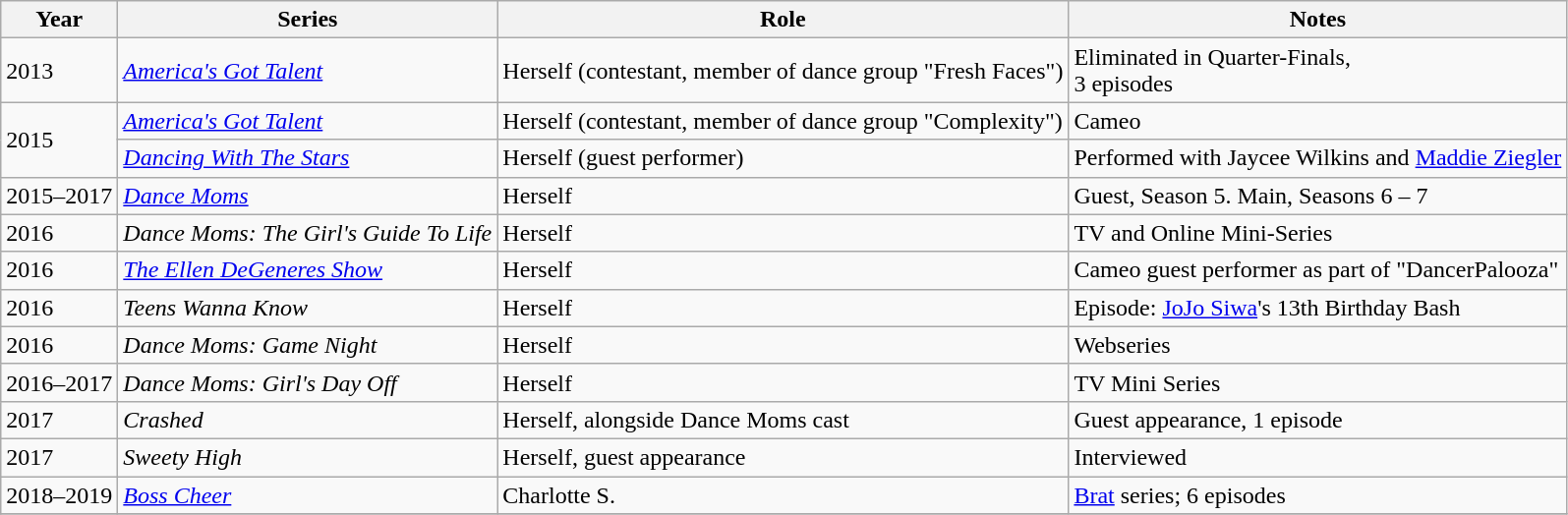<table class="wikitable sortable">
<tr>
<th>Year</th>
<th>Series</th>
<th>Role</th>
<th>Notes</th>
</tr>
<tr>
<td>2013</td>
<td><em><a href='#'>America's Got Talent</a></em></td>
<td>Herself (contestant, member of dance group "Fresh Faces")</td>
<td>Eliminated in Quarter-Finals, <br> 3 episodes</td>
</tr>
<tr>
<td rowspan=2>2015</td>
<td><em><a href='#'>America's Got Talent</a></em></td>
<td>Herself (contestant, member of dance group "Complexity")</td>
<td>Cameo</td>
</tr>
<tr>
<td><em><a href='#'>Dancing With The Stars</a></em></td>
<td>Herself (guest performer)</td>
<td>Performed with Jaycee Wilkins and <a href='#'>Maddie Ziegler</a></td>
</tr>
<tr>
<td>2015–2017</td>
<td><em><a href='#'>Dance Moms</a></em></td>
<td>Herself</td>
<td>Guest, Season 5. Main, Seasons 6 – 7</td>
</tr>
<tr>
<td>2016</td>
<td><em>Dance Moms: The Girl's Guide To Life</em></td>
<td>Herself</td>
<td>TV and Online Mini-Series</td>
</tr>
<tr>
<td>2016</td>
<td><em><a href='#'>The Ellen DeGeneres Show</a></em></td>
<td>Herself</td>
<td>Cameo guest performer as part of "DancerPalooza"</td>
</tr>
<tr>
<td>2016</td>
<td><em>Teens Wanna Know</em></td>
<td>Herself</td>
<td>Episode: <a href='#'>JoJo Siwa</a>'s 13th Birthday Bash</td>
</tr>
<tr>
<td>2016</td>
<td><em>Dance Moms: Game Night</em></td>
<td>Herself</td>
<td>Webseries</td>
</tr>
<tr>
<td>2016–2017</td>
<td><em>Dance Moms: Girl's Day Off</em></td>
<td>Herself</td>
<td>TV Mini Series</td>
</tr>
<tr>
<td>2017</td>
<td><em>Crashed</em></td>
<td>Herself, alongside Dance Moms cast</td>
<td>Guest appearance, 1 episode</td>
</tr>
<tr>
<td>2017</td>
<td><em>Sweety High</em></td>
<td>Herself, guest appearance</td>
<td>Interviewed</td>
</tr>
<tr>
<td>2018–2019</td>
<td><em><a href='#'>Boss Cheer</a></em></td>
<td>Charlotte S.</td>
<td><a href='#'>Brat</a> series; 6 episodes</td>
</tr>
<tr>
</tr>
</table>
